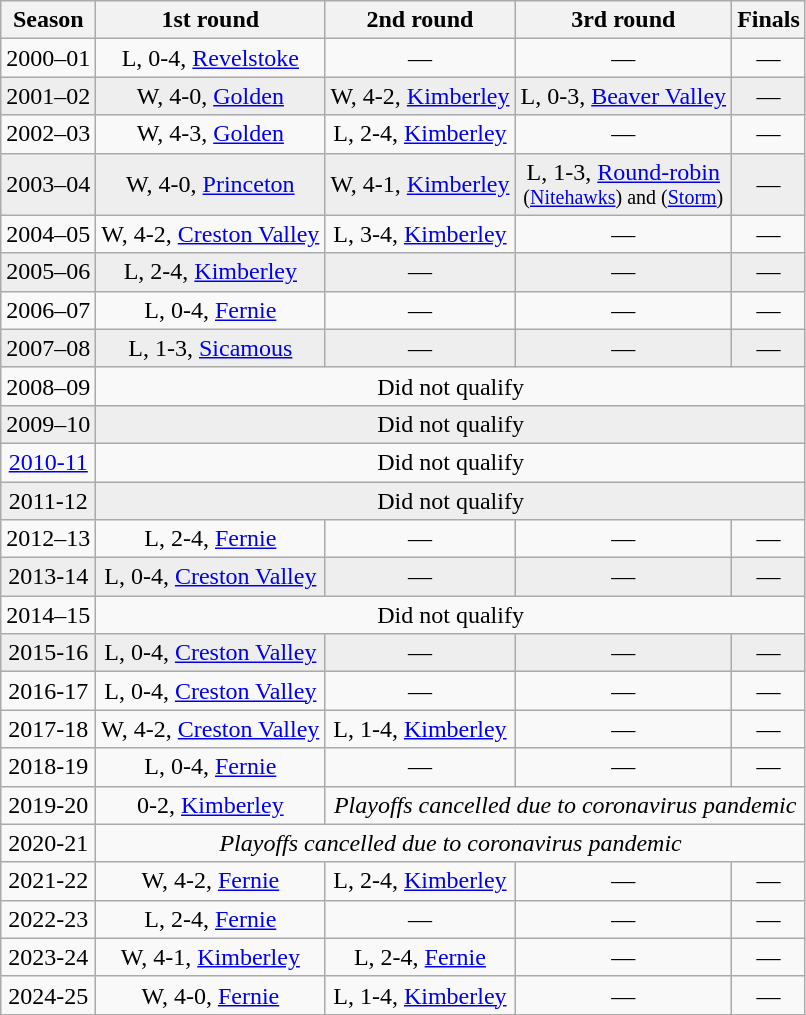<table class="wikitable" style="text-align:center">
<tr>
<th>Season</th>
<th>1st round</th>
<th>2nd round</th>
<th>3rd round</th>
<th>Finals</th>
</tr>
<tr>
<td>2000–01</td>
<td>L, 0-4, <a href='#'>Revelstoke</a></td>
<td>—</td>
<td>—</td>
<td>—</td>
</tr>
<tr style="background:#eee;">
<td>2001–02</td>
<td>W, 4-0, <a href='#'>Golden</a></td>
<td>W, 4-2, <a href='#'>Kimberley</a></td>
<td>L, 0-3, <a href='#'>Beaver Valley</a></td>
<td>—</td>
</tr>
<tr>
<td>2002–03</td>
<td>W, 4-3, <a href='#'>Golden</a></td>
<td>L, 2-4, <a href='#'>Kimberley</a></td>
<td>—</td>
<td>—</td>
</tr>
<tr style="background:#eee;">
<td>2003–04</td>
<td>W, 4-0, <a href='#'>Princeton</a></td>
<td>W, 4-1, <a href='#'>Kimberley</a></td>
<td>L, 1-3, <a href='#'>Round-robin</a><br><small><div>(<a href='#'>Nitehawks</a>) and (<a href='#'>Storm</a>)</div></small></td>
<td>—</td>
</tr>
<tr>
<td>2004–05</td>
<td>W, 4-2, <a href='#'>Creston Valley</a></td>
<td>L, 3-4, <a href='#'>Kimberley</a></td>
<td>—</td>
<td>—</td>
</tr>
<tr style="background:#eee;">
<td>2005–06</td>
<td>L, 2-4, <a href='#'>Kimberley</a></td>
<td>—</td>
<td>—</td>
<td>—</td>
</tr>
<tr>
<td>2006–07</td>
<td>L, 0-4, <a href='#'>Fernie</a></td>
<td>—</td>
<td>—</td>
<td>—</td>
</tr>
<tr style="background:#eee;">
<td>2007–08</td>
<td>L, 1-3, <a href='#'>Sicamous</a></td>
<td>—</td>
<td>—</td>
<td>—</td>
</tr>
<tr>
<td>2008–09</td>
<td colspan=4>Did not qualify</td>
</tr>
<tr style="background:#eee;">
<td>2009–10</td>
<td colspan=4>Did not qualify</td>
</tr>
<tr>
<td><a href='#'>2010-11</a></td>
<td colspan=4>Did not qualify</td>
</tr>
<tr style="background:#eee;">
<td>2011-12</td>
<td colspan=4>Did not qualify</td>
</tr>
<tr>
<td>2012–13</td>
<td>L, 2-4, <a href='#'>Fernie</a></td>
<td>—</td>
<td>—</td>
<td>—</td>
</tr>
<tr style="background:#eee;">
<td>2013-14</td>
<td>L, 0-4, <a href='#'>Creston Valley</a></td>
<td>—</td>
<td>—</td>
<td>—</td>
</tr>
<tr>
<td>2014–15</td>
<td colspan=4>Did not qualify</td>
</tr>
<tr style="background:#eee;">
<td>2015-16</td>
<td>L, 0-4, <a href='#'>Creston Valley</a></td>
<td>—</td>
<td>—</td>
<td>—</td>
</tr>
<tr>
<td>2016-17</td>
<td>L, 0-4, <a href='#'>Creston Valley</a></td>
<td>—</td>
<td>—</td>
<td>—</td>
</tr>
<tr>
<td>2017-18</td>
<td>W, 4-2, <a href='#'>Creston Valley</a></td>
<td>L, 1-4, <a href='#'>Kimberley</a></td>
<td>—</td>
<td>—</td>
</tr>
<tr>
<td>2018-19</td>
<td>L, 0-4, <a href='#'>Fernie</a></td>
<td>—</td>
<td>—</td>
<td>—</td>
</tr>
<tr>
<td>2019-20</td>
<td>0-2, <a href='#'>Kimberley</a></td>
<td colspan="3"><em>Playoffs cancelled due to coronavirus pandemic</em></td>
</tr>
<tr>
<td>2020-21</td>
<td colspan="4"><em>Playoffs cancelled due to coronavirus pandemic</em></td>
</tr>
<tr>
<td>2021-22</td>
<td>W, 4-2, <a href='#'>Fernie</a></td>
<td>L, 2-4, <a href='#'>Kimberley</a></td>
<td>—</td>
<td>—</td>
</tr>
<tr>
<td>2022-23</td>
<td>L, 2-4, <a href='#'>Fernie</a></td>
<td>—</td>
<td>—</td>
<td>—</td>
</tr>
<tr>
<td>2023-24</td>
<td>W, 4-1, <a href='#'>Kimberley</a></td>
<td>L, 2-4, <a href='#'>Fernie</a></td>
<td>—</td>
<td>—</td>
</tr>
<tr>
<td>2024-25</td>
<td>W, 4-0, <a href='#'>Fernie</a></td>
<td>L, 1-4, <a href='#'>Kimberley</a></td>
<td>—</td>
<td>—</td>
</tr>
</table>
